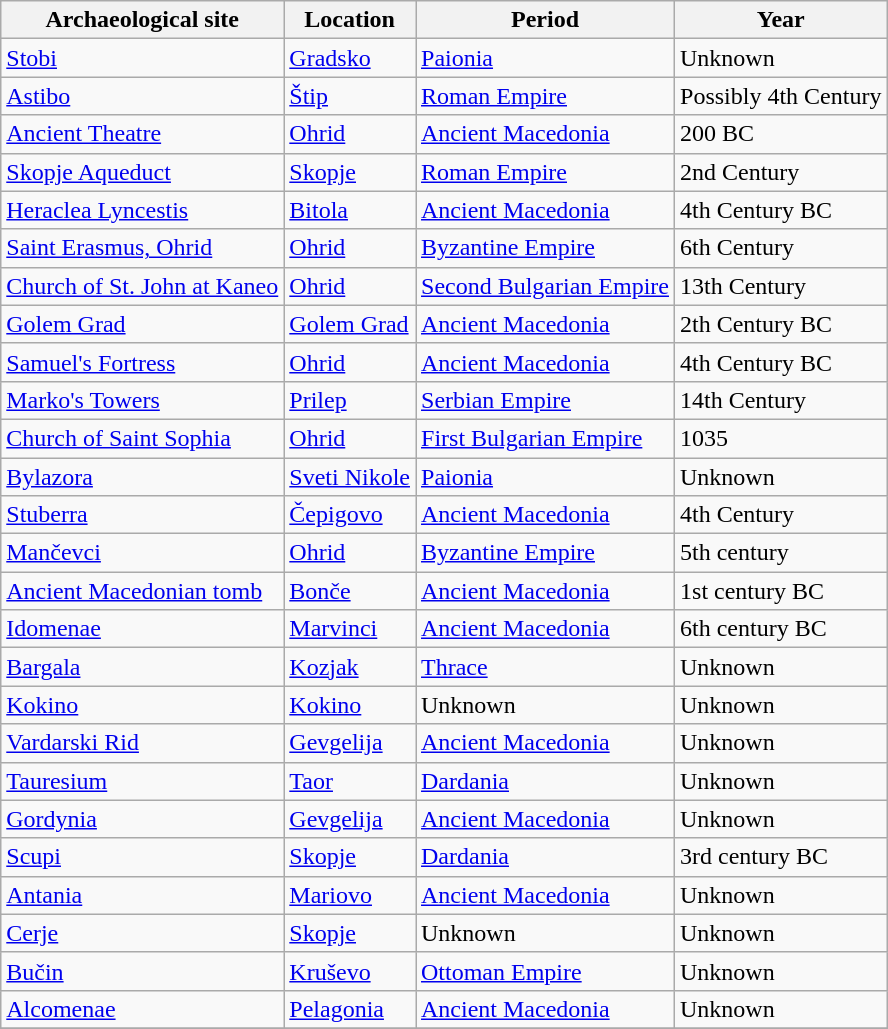<table class="wikitable sortable">
<tr>
<th>Archaeological site</th>
<th>Location</th>
<th>Period</th>
<th>Year</th>
</tr>
<tr>
<td><a href='#'>Stobi</a></td>
<td><a href='#'>Gradsko</a></td>
<td><a href='#'>Paionia</a></td>
<td>Unknown</td>
</tr>
<tr>
<td><a href='#'>Astibo</a></td>
<td><a href='#'>Štip</a></td>
<td><a href='#'>Roman Empire</a></td>
<td>Possibly 4th Century</td>
</tr>
<tr>
<td><a href='#'>Ancient Theatre</a></td>
<td><a href='#'>Ohrid</a></td>
<td><a href='#'>Ancient Macedonia</a></td>
<td>200 BC</td>
</tr>
<tr>
<td><a href='#'>Skopje Aqueduct</a></td>
<td><a href='#'>Skopje</a></td>
<td><a href='#'>Roman Empire</a></td>
<td>2nd Century</td>
</tr>
<tr>
<td><a href='#'>Heraclea Lyncestis</a></td>
<td><a href='#'>Bitola</a></td>
<td><a href='#'>Ancient Macedonia</a></td>
<td>4th Century BC</td>
</tr>
<tr>
<td><a href='#'>Saint Erasmus, Ohrid</a></td>
<td><a href='#'>Ohrid</a></td>
<td><a href='#'>Byzantine Empire</a></td>
<td>6th Century</td>
</tr>
<tr>
<td><a href='#'>Church of St. John at Kaneo</a></td>
<td><a href='#'>Ohrid</a></td>
<td><a href='#'>Second Bulgarian Empire</a></td>
<td>13th Century</td>
</tr>
<tr>
<td><a href='#'>Golem Grad</a></td>
<td><a href='#'>Golem Grad</a></td>
<td><a href='#'>Ancient Macedonia</a></td>
<td>2th Century BC</td>
</tr>
<tr>
<td><a href='#'>Samuel's Fortress</a></td>
<td><a href='#'>Ohrid</a></td>
<td><a href='#'>Ancient Macedonia</a></td>
<td>4th Century BC</td>
</tr>
<tr>
<td><a href='#'>Marko's Towers</a></td>
<td><a href='#'>Prilep</a></td>
<td><a href='#'>Serbian Empire</a></td>
<td>14th Century</td>
</tr>
<tr>
<td><a href='#'> Church of Saint Sophia</a></td>
<td><a href='#'>Ohrid</a></td>
<td><a href='#'>First Bulgarian Empire</a></td>
<td>1035</td>
</tr>
<tr>
<td><a href='#'>Bylazora</a></td>
<td><a href='#'>Sveti Nikole</a></td>
<td><a href='#'>Paionia</a></td>
<td>Unknown</td>
</tr>
<tr>
<td><a href='#'>Stuberra</a></td>
<td><a href='#'>Čepigovo</a></td>
<td><a href='#'>Ancient Macedonia</a></td>
<td>4th Century</td>
</tr>
<tr>
<td><a href='#'>Mančevci</a></td>
<td><a href='#'>Ohrid</a></td>
<td><a href='#'>Byzantine Empire</a></td>
<td>5th century</td>
</tr>
<tr>
<td><a href='#'>Ancient Macedonian tomb</a></td>
<td><a href='#'>Bonče</a></td>
<td><a href='#'>Ancient Macedonia</a></td>
<td>1st century BC</td>
</tr>
<tr>
<td><a href='#'>Idomenae</a></td>
<td><a href='#'>Marvinci</a></td>
<td><a href='#'>Ancient Macedonia</a></td>
<td>6th century BC</td>
</tr>
<tr>
<td><a href='#'>Bargala</a></td>
<td><a href='#'>Kozjak</a></td>
<td><a href='#'>Thrace</a></td>
<td>Unknown</td>
</tr>
<tr>
<td><a href='#'>Kokino</a></td>
<td><a href='#'>Kokino</a></td>
<td>Unknown</td>
<td>Unknown</td>
</tr>
<tr>
<td><a href='#'>Vardarski Rid</a></td>
<td><a href='#'>Gevgelija</a></td>
<td><a href='#'>Ancient Macedonia</a></td>
<td>Unknown</td>
</tr>
<tr>
<td><a href='#'>Tauresium</a></td>
<td><a href='#'>Taor</a></td>
<td><a href='#'>Dardania</a></td>
<td>Unknown</td>
</tr>
<tr>
<td><a href='#'>Gordynia</a></td>
<td><a href='#'>Gevgelija</a></td>
<td><a href='#'>Ancient Macedonia</a></td>
<td>Unknown</td>
</tr>
<tr>
<td><a href='#'>Scupi</a></td>
<td><a href='#'>Skopje</a></td>
<td><a href='#'>Dardania</a></td>
<td>3rd century BC</td>
</tr>
<tr>
<td><a href='#'>Antania</a></td>
<td><a href='#'>Mariovo</a></td>
<td><a href='#'>Ancient Macedonia</a></td>
<td>Unknown</td>
</tr>
<tr>
<td><a href='#'>Cerje</a></td>
<td><a href='#'>Skopje</a></td>
<td>Unknown</td>
<td>Unknown</td>
</tr>
<tr>
<td><a href='#'>Bučin</a></td>
<td><a href='#'>Kruševo</a></td>
<td><a href='#'>Ottoman Empire</a></td>
<td>Unknown</td>
</tr>
<tr>
<td><a href='#'>Alcomenae</a></td>
<td><a href='#'>Pelagonia</a></td>
<td><a href='#'>Ancient Macedonia</a></td>
<td>Unknown</td>
</tr>
<tr \A>
</tr>
</table>
